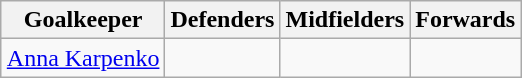<table class="wikitable" style="margin: 0 auto;">
<tr>
<th>Goalkeeper</th>
<th>Defenders</th>
<th>Midfielders</th>
<th>Forwards</th>
</tr>
<tr>
<td valign=top> <a href='#'>Anna Karpenko</a></td>
<td valign=top></td>
<td valign=top></td>
<td valign=top></td>
</tr>
</table>
